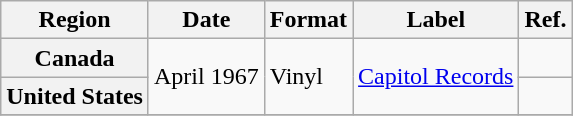<table class="wikitable plainrowheaders">
<tr>
<th scope="col">Region</th>
<th scope="col">Date</th>
<th scope="col">Format</th>
<th scope="col">Label</th>
<th scope="col">Ref.</th>
</tr>
<tr>
<th scope="row">Canada</th>
<td rowspan="2">April 1967</td>
<td rowspan="2">Vinyl</td>
<td rowspan="2"><a href='#'>Capitol Records</a></td>
<td></td>
</tr>
<tr>
<th scope="row">United States</th>
<td></td>
</tr>
<tr>
</tr>
</table>
